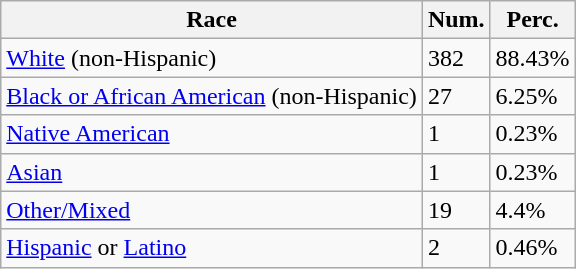<table class="wikitable">
<tr>
<th>Race</th>
<th>Num.</th>
<th>Perc.</th>
</tr>
<tr>
<td><a href='#'>White</a> (non-Hispanic)</td>
<td>382</td>
<td>88.43%</td>
</tr>
<tr>
<td><a href='#'>Black or African American</a> (non-Hispanic)</td>
<td>27</td>
<td>6.25%</td>
</tr>
<tr>
<td><a href='#'>Native American</a></td>
<td>1</td>
<td>0.23%</td>
</tr>
<tr>
<td><a href='#'>Asian</a></td>
<td>1</td>
<td>0.23%</td>
</tr>
<tr>
<td><a href='#'>Other/Mixed</a></td>
<td>19</td>
<td>4.4%</td>
</tr>
<tr>
<td><a href='#'>Hispanic</a> or <a href='#'>Latino</a></td>
<td>2</td>
<td>0.46%</td>
</tr>
</table>
